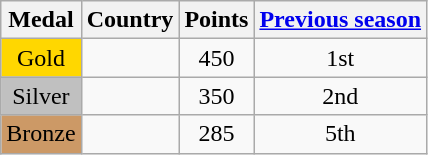<table class="wikitable">
<tr>
<th><strong>Medal</strong></th>
<th><strong>Country</strong></th>
<th><strong>Points</strong></th>
<th><strong><a href='#'>Previous season</a></strong></th>
</tr>
<tr align="center">
<td bgcolor="gold">Gold</td>
<td align="left"></td>
<td>450</td>
<td>1st</td>
</tr>
<tr align="center">
<td bgcolor="silver">Silver</td>
<td align="left"></td>
<td>350</td>
<td>2nd</td>
</tr>
<tr align="center">
<td bgcolor="CC9966">Bronze</td>
<td align="left"></td>
<td>285</td>
<td>5th</td>
</tr>
</table>
